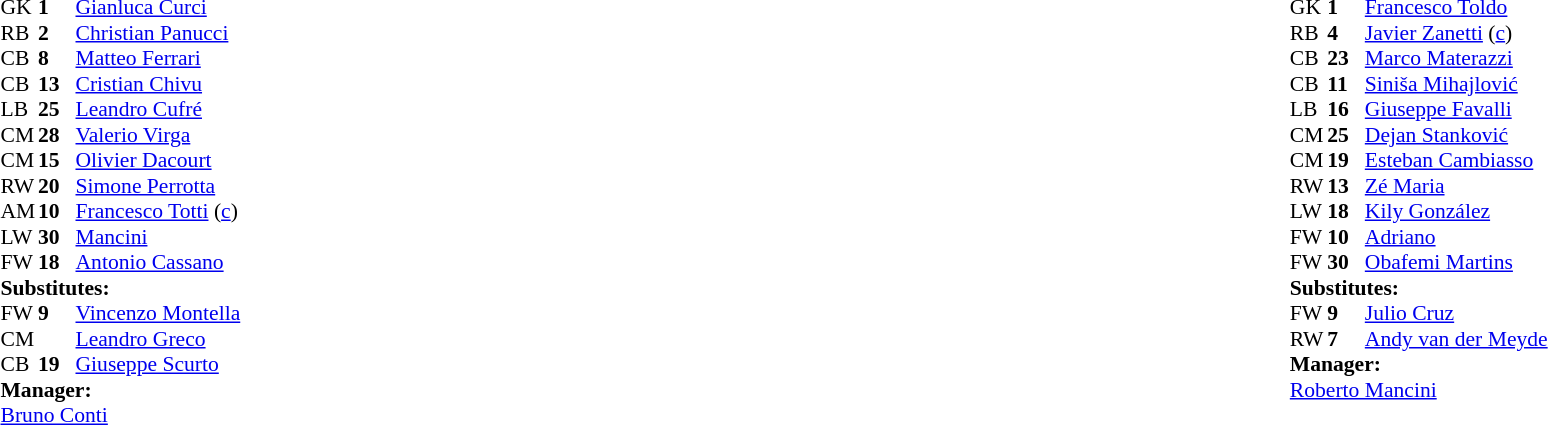<table width="100%">
<tr>
<td valign="top" width="50%"><br><table style="font-size: 90%" cellspacing="0" cellpadding="0">
<tr>
<td colspan="4"></td>
</tr>
<tr>
<th width="25"></th>
<th width="25"></th>
</tr>
<tr>
<td>GK</td>
<td><strong>1</strong></td>
<td> <a href='#'>Gianluca Curci</a></td>
</tr>
<tr>
<td>RB</td>
<td><strong>2</strong></td>
<td> <a href='#'>Christian Panucci</a></td>
</tr>
<tr>
<td>CB</td>
<td><strong>8</strong></td>
<td> <a href='#'>Matteo Ferrari</a></td>
<td></td>
</tr>
<tr>
<td>CB</td>
<td><strong>13</strong></td>
<td> <a href='#'>Cristian Chivu</a></td>
<td></td>
</tr>
<tr>
<td>LB</td>
<td><strong>25</strong></td>
<td> <a href='#'>Leandro Cufré</a></td>
<td></td>
<td></td>
</tr>
<tr>
<td>CM</td>
<td><strong>28</strong></td>
<td> <a href='#'>Valerio Virga</a></td>
<td></td>
<td></td>
</tr>
<tr>
<td>CM</td>
<td><strong>15</strong></td>
<td> <a href='#'>Olivier Dacourt</a></td>
</tr>
<tr>
<td>RW</td>
<td><strong>20</strong></td>
<td> <a href='#'>Simone Perrotta</a></td>
<td></td>
</tr>
<tr>
<td>AM</td>
<td><strong>10</strong></td>
<td> <a href='#'>Francesco Totti</a> (<a href='#'>c</a>)</td>
</tr>
<tr>
<td>LW</td>
<td><strong>30</strong></td>
<td> <a href='#'>Mancini</a></td>
<td></td>
<td></td>
</tr>
<tr>
<td>FW</td>
<td><strong>18</strong></td>
<td> <a href='#'>Antonio Cassano</a></td>
</tr>
<tr>
<td colspan=4><strong>Substitutes:</strong></td>
</tr>
<tr>
<td>FW</td>
<td><strong>9</strong></td>
<td> <a href='#'>Vincenzo Montella</a></td>
<td></td>
<td></td>
</tr>
<tr>
<td>CM</td>
<td><strong> </strong></td>
<td> <a href='#'>Leandro Greco</a></td>
<td></td>
<td></td>
</tr>
<tr>
<td>CB</td>
<td><strong>19</strong></td>
<td> <a href='#'>Giuseppe Scurto</a></td>
<td></td>
<td></td>
</tr>
<tr>
<td colspan=4><strong>Manager:</strong></td>
</tr>
<tr>
<td colspan="4"> <a href='#'>Bruno Conti</a></td>
</tr>
</table>
</td>
<td valign="top"></td>
<td valign="top" width="50%"><br><table style="font-size: 90%" cellspacing="0" cellpadding="0" align=center>
<tr>
<td colspan="4"></td>
</tr>
<tr>
<th width="25"></th>
<th width="25"></th>
</tr>
<tr>
<td>GK</td>
<td><strong>1</strong></td>
<td> <a href='#'>Francesco Toldo</a></td>
<td></td>
</tr>
<tr>
<td>RB</td>
<td><strong>4</strong></td>
<td> <a href='#'>Javier Zanetti</a> (<a href='#'>c</a>)</td>
<td></td>
<td></td>
</tr>
<tr>
<td>CB</td>
<td><strong>23</strong></td>
<td> <a href='#'>Marco Materazzi</a></td>
<td></td>
<td></td>
</tr>
<tr>
<td>CB</td>
<td><strong>11</strong></td>
<td> <a href='#'>Siniša Mihajlović</a></td>
<td></td>
<td></td>
</tr>
<tr>
<td>LB</td>
<td><strong>16</strong></td>
<td> <a href='#'>Giuseppe Favalli</a></td>
<td></td>
<td></td>
<td></td>
</tr>
<tr>
<td>CM</td>
<td><strong>25</strong></td>
<td> <a href='#'>Dejan Stanković</a></td>
<td></td>
<td></td>
<td></td>
</tr>
<tr>
<td>CM</td>
<td><strong>19</strong></td>
<td> <a href='#'>Esteban Cambiasso</a></td>
</tr>
<tr>
<td>RW</td>
<td><strong>13</strong></td>
<td> <a href='#'>Zé Maria</a></td>
<td></td>
<td></td>
</tr>
<tr>
<td>LW</td>
<td><strong>18</strong></td>
<td> <a href='#'>Kily González</a></td>
<td></td>
<td></td>
<td></td>
</tr>
<tr>
<td>FW</td>
<td><strong>10</strong></td>
<td> <a href='#'>Adriano</a></td>
<td></td>
<td></td>
</tr>
<tr>
<td>FW</td>
<td><strong>30</strong></td>
<td> <a href='#'>Obafemi Martins</a></td>
<td></td>
<td></td>
</tr>
<tr>
<td colspan=4><strong>Substitutes:</strong></td>
</tr>
<tr>
<td>FW</td>
<td><strong>9</strong></td>
<td> <a href='#'>Julio Cruz</a></td>
<td></td>
<td></td>
<td></td>
</tr>
<tr>
<td>RW</td>
<td><strong>7</strong></td>
<td> <a href='#'>Andy van der Meyde</a></td>
<td></td>
<td></td>
<td></td>
</tr>
<tr>
<td colspan=4><strong>Manager:</strong></td>
</tr>
<tr>
<td colspan="4"> <a href='#'>Roberto Mancini</a></td>
</tr>
<tr>
</tr>
</table>
</td>
</tr>
</table>
